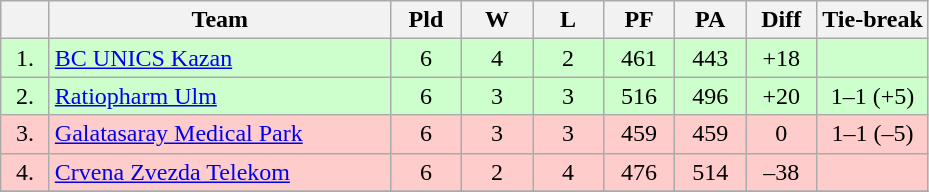<table class="wikitable" style="text-align:center">
<tr>
<th width=25></th>
<th width=220>Team</th>
<th width=40>Pld</th>
<th width=40>W</th>
<th width=40>L</th>
<th width=40>PF</th>
<th width=40>PA</th>
<th width=40>Diff</th>
<th>Tie-break</th>
</tr>
<tr style="background:#ccffcc;">
<td>1.</td>
<td align=left> <a href='#'>BC UNICS Kazan</a></td>
<td>6</td>
<td>4</td>
<td>2</td>
<td>461</td>
<td>443</td>
<td>+18</td>
<td></td>
</tr>
<tr style="background:#ccffcc;">
<td>2.</td>
<td align=left> <a href='#'>Ratiopharm Ulm</a></td>
<td>6</td>
<td>3</td>
<td>3</td>
<td>516</td>
<td>496</td>
<td>+20</td>
<td>1–1 (+5)</td>
</tr>
<tr style="background:#ffcccc;">
<td>3.</td>
<td align=left> <a href='#'>Galatasaray Medical Park</a></td>
<td>6</td>
<td>3</td>
<td>3</td>
<td>459</td>
<td>459</td>
<td>0</td>
<td>1–1 (–5)</td>
</tr>
<tr style="background:#ffcccc;">
<td>4.</td>
<td align=left> <a href='#'>Crvena Zvezda Telekom</a></td>
<td>6</td>
<td>2</td>
<td>4</td>
<td>476</td>
<td>514</td>
<td>–38</td>
<td></td>
</tr>
<tr>
</tr>
</table>
